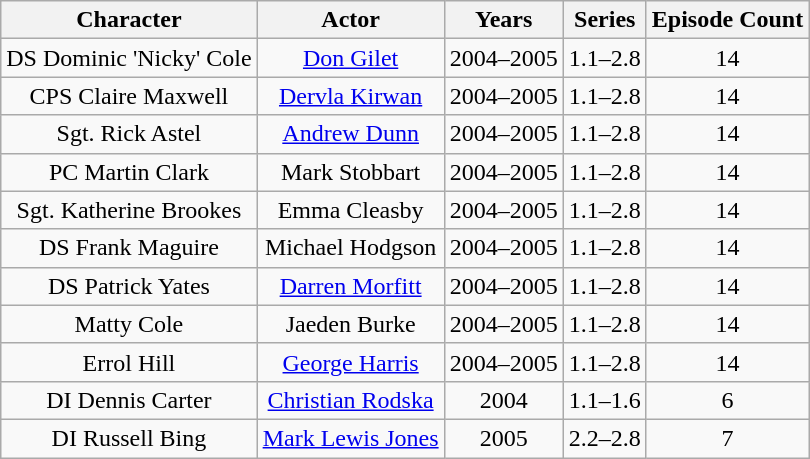<table class="wikitable sortable" style="text-align: center;">
<tr>
<th>Character</th>
<th>Actor</th>
<th>Years</th>
<th>Series</th>
<th>Episode Count</th>
</tr>
<tr>
<td>DS Dominic 'Nicky' Cole</td>
<td><a href='#'>Don Gilet</a></td>
<td>2004–2005</td>
<td>1.1–2.8</td>
<td>14</td>
</tr>
<tr>
<td>CPS Claire Maxwell</td>
<td><a href='#'>Dervla Kirwan</a></td>
<td>2004–2005</td>
<td>1.1–2.8</td>
<td>14</td>
</tr>
<tr>
<td>Sgt. Rick Astel</td>
<td><a href='#'>Andrew Dunn</a></td>
<td>2004–2005</td>
<td>1.1–2.8</td>
<td>14</td>
</tr>
<tr>
<td>PC Martin Clark</td>
<td>Mark Stobbart</td>
<td>2004–2005</td>
<td>1.1–2.8</td>
<td>14</td>
</tr>
<tr>
<td>Sgt. Katherine Brookes</td>
<td>Emma Cleasby</td>
<td>2004–2005</td>
<td>1.1–2.8</td>
<td>14</td>
</tr>
<tr>
<td>DS Frank Maguire</td>
<td>Michael Hodgson</td>
<td>2004–2005</td>
<td>1.1–2.8</td>
<td>14</td>
</tr>
<tr>
<td>DS Patrick Yates</td>
<td><a href='#'>Darren Morfitt</a></td>
<td>2004–2005</td>
<td>1.1–2.8</td>
<td>14</td>
</tr>
<tr>
<td>Matty Cole</td>
<td>Jaeden Burke</td>
<td>2004–2005</td>
<td>1.1–2.8</td>
<td>14</td>
</tr>
<tr>
<td>Errol Hill</td>
<td><a href='#'>George Harris</a></td>
<td>2004–2005</td>
<td>1.1–2.8</td>
<td>14</td>
</tr>
<tr>
<td>DI Dennis Carter</td>
<td><a href='#'>Christian Rodska</a></td>
<td>2004</td>
<td>1.1–1.6</td>
<td>6</td>
</tr>
<tr>
<td>DI Russell Bing</td>
<td><a href='#'>Mark Lewis Jones</a></td>
<td>2005</td>
<td>2.2–2.8</td>
<td>7</td>
</tr>
</table>
